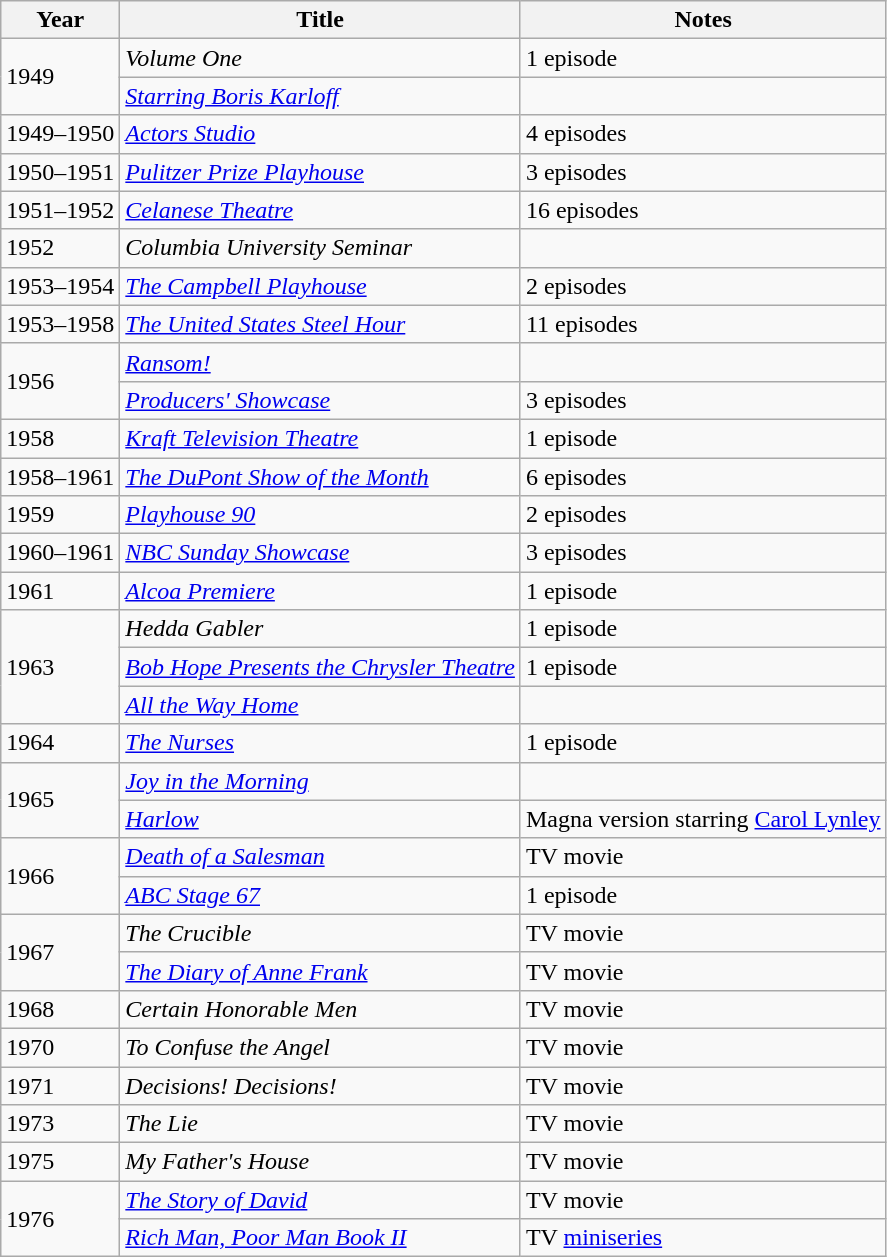<table class="wikitable sortable">
<tr>
<th>Year</th>
<th>Title</th>
<th class= "unsortable">Notes</th>
</tr>
<tr>
<td rowspan=2>1949</td>
<td><em>Volume One</em></td>
<td>1 episode</td>
</tr>
<tr>
<td><em><a href='#'>Starring Boris Karloff</a></em></td>
<td></td>
</tr>
<tr>
<td>1949–1950</td>
<td><em><a href='#'>Actors Studio</a></em></td>
<td>4 episodes</td>
</tr>
<tr>
<td>1950–1951</td>
<td><em><a href='#'>Pulitzer Prize Playhouse</a></em></td>
<td>3 episodes</td>
</tr>
<tr>
<td>1951–1952</td>
<td><em><a href='#'>Celanese Theatre</a></em></td>
<td>16 episodes</td>
</tr>
<tr>
<td>1952</td>
<td><em>Columbia University Seminar</em></td>
<td></td>
</tr>
<tr>
<td>1953–1954</td>
<td><em><a href='#'>The Campbell Playhouse</a></em></td>
<td>2 episodes</td>
</tr>
<tr>
<td>1953–1958</td>
<td><em><a href='#'>The United States Steel Hour</a></em></td>
<td>11 episodes</td>
</tr>
<tr>
<td rowspan=2>1956</td>
<td><em><a href='#'>Ransom!</a></em></td>
<td></td>
</tr>
<tr>
<td><em><a href='#'>Producers' Showcase</a></em></td>
<td>3 episodes</td>
</tr>
<tr>
<td>1958</td>
<td><em><a href='#'>Kraft Television Theatre</a></em></td>
<td>1 episode</td>
</tr>
<tr>
<td>1958–1961</td>
<td><em><a href='#'>The DuPont Show of the Month</a></em></td>
<td>6 episodes</td>
</tr>
<tr>
<td>1959</td>
<td><em><a href='#'>Playhouse 90</a></em></td>
<td>2 episodes</td>
</tr>
<tr>
<td>1960–1961</td>
<td><em><a href='#'>NBC Sunday Showcase</a></em></td>
<td>3 episodes</td>
</tr>
<tr>
<td>1961</td>
<td><em><a href='#'>Alcoa Premiere</a></em></td>
<td>1 episode</td>
</tr>
<tr>
<td rowspan=3>1963</td>
<td><em>Hedda Gabler</em></td>
<td>1 episode</td>
</tr>
<tr>
<td><em><a href='#'>Bob Hope Presents the Chrysler Theatre</a></em></td>
<td>1 episode</td>
</tr>
<tr>
<td><em><a href='#'>All the Way Home</a></em></td>
<td></td>
</tr>
<tr>
<td>1964</td>
<td><em><a href='#'>The Nurses</a></em></td>
<td>1 episode</td>
</tr>
<tr>
<td rowspan=2>1965</td>
<td><em><a href='#'>Joy in the Morning</a></em></td>
<td></td>
</tr>
<tr>
<td><em><a href='#'>Harlow</a></em></td>
<td>Magna version starring <a href='#'>Carol Lynley</a></td>
</tr>
<tr>
<td rowspan=2>1966</td>
<td><em><a href='#'>Death of a Salesman</a></em></td>
<td>TV movie</td>
</tr>
<tr>
<td><em><a href='#'>ABC Stage 67</a></em></td>
<td>1 episode</td>
</tr>
<tr>
<td rowspan=2>1967</td>
<td><em>The Crucible</em></td>
<td>TV movie</td>
</tr>
<tr>
<td><em><a href='#'>The Diary of Anne Frank</a></em></td>
<td>TV movie</td>
</tr>
<tr>
<td>1968</td>
<td><em>Certain Honorable Men</em></td>
<td>TV movie</td>
</tr>
<tr>
<td>1970</td>
<td><em>To Confuse the Angel</em></td>
<td>TV movie</td>
</tr>
<tr>
<td>1971</td>
<td><em>Decisions! Decisions!</em></td>
<td>TV movie</td>
</tr>
<tr>
<td>1973</td>
<td><em>The Lie</em></td>
<td>TV movie</td>
</tr>
<tr>
<td>1975</td>
<td><em>My Father's House</em></td>
<td>TV movie</td>
</tr>
<tr>
<td rowspan=2>1976</td>
<td><em><a href='#'>The Story of David</a></em></td>
<td>TV movie</td>
</tr>
<tr>
<td><em><a href='#'>Rich Man, Poor Man Book II</a></em></td>
<td>TV <a href='#'>miniseries</a></td>
</tr>
</table>
